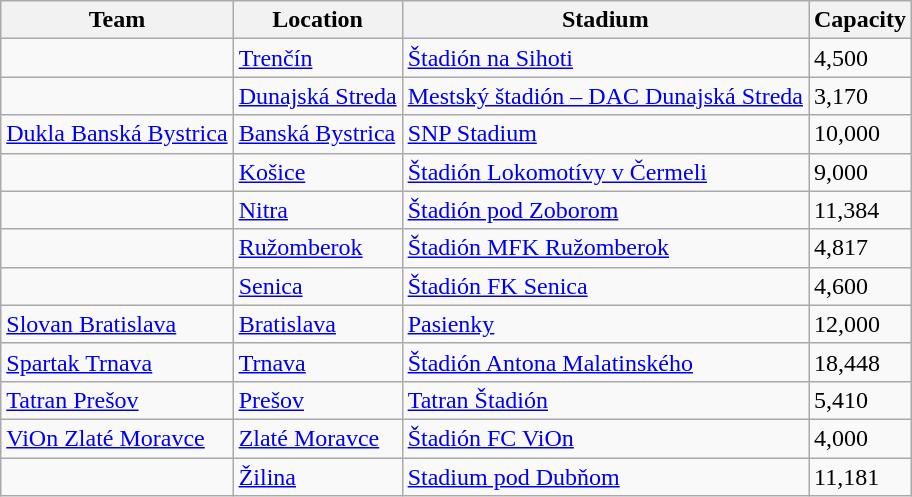<table class="wikitable sortable">
<tr>
<th>Team</th>
<th>Location</th>
<th>Stadium</th>
<th>Capacity</th>
</tr>
<tr>
<td></td>
<td><a href='#'>Trenčín</a></td>
<td><a href='#'>Štadión na Sihoti</a></td>
<td>4,500</td>
</tr>
<tr>
<td></td>
<td><a href='#'>Dunajská Streda</a></td>
<td><a href='#'>Mestský štadión – DAC Dunajská Streda</a></td>
<td>3,170</td>
</tr>
<tr>
<td><a href='#'>Dukla Banská Bystrica</a></td>
<td><a href='#'>Banská Bystrica</a></td>
<td><a href='#'>SNP Stadium</a></td>
<td>10,000</td>
</tr>
<tr>
<td></td>
<td><a href='#'>Košice</a></td>
<td><a href='#'>Štadión Lokomotívy v Čermeli</a></td>
<td>9,000</td>
</tr>
<tr>
<td></td>
<td><a href='#'>Nitra</a></td>
<td><a href='#'>Štadión pod Zoborom</a></td>
<td>11,384</td>
</tr>
<tr>
<td></td>
<td><a href='#'>Ružomberok</a></td>
<td><a href='#'>Štadión MFK Ružomberok</a></td>
<td>4,817</td>
</tr>
<tr>
<td></td>
<td><a href='#'>Senica</a></td>
<td><a href='#'>Štadión FK Senica</a></td>
<td>4,600</td>
</tr>
<tr>
<td><a href='#'>Slovan Bratislava</a></td>
<td><a href='#'>Bratislava</a></td>
<td><a href='#'>Pasienky</a></td>
<td>12,000</td>
</tr>
<tr>
<td><a href='#'>Spartak Trnava</a></td>
<td><a href='#'>Trnava</a></td>
<td><a href='#'>Štadión Antona Malatinského</a></td>
<td>18,448</td>
</tr>
<tr>
<td><a href='#'>Tatran Prešov</a></td>
<td><a href='#'>Prešov</a></td>
<td><a href='#'>Tatran Štadión</a></td>
<td>5,410</td>
</tr>
<tr>
<td><a href='#'>ViOn Zlaté Moravce</a></td>
<td><a href='#'>Zlaté Moravce</a></td>
<td><a href='#'>Štadión FC ViOn</a></td>
<td>4,000</td>
</tr>
<tr>
<td></td>
<td><a href='#'>Žilina</a></td>
<td><a href='#'>Stadium pod Dubňom</a></td>
<td>11,181</td>
</tr>
</table>
